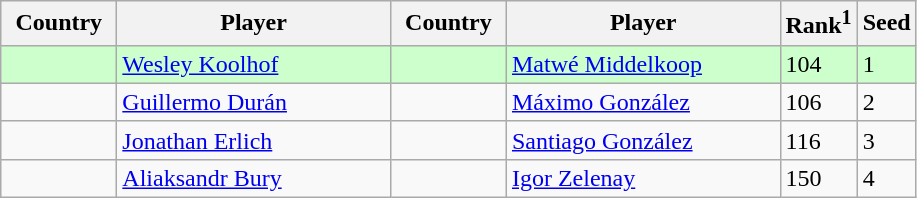<table class="sortable wikitable">
<tr>
<th width="70">Country</th>
<th width="175">Player</th>
<th width="70">Country</th>
<th width="175">Player</th>
<th>Rank<sup>1</sup></th>
<th>Seed</th>
</tr>
<tr style="background:#cfc;">
<td></td>
<td><a href='#'>Wesley Koolhof</a></td>
<td></td>
<td><a href='#'>Matwé Middelkoop</a></td>
<td>104</td>
<td>1</td>
</tr>
<tr>
<td></td>
<td><a href='#'>Guillermo Durán</a></td>
<td></td>
<td><a href='#'>Máximo González</a></td>
<td>106</td>
<td>2</td>
</tr>
<tr>
<td></td>
<td><a href='#'>Jonathan Erlich</a></td>
<td></td>
<td><a href='#'>Santiago González</a></td>
<td>116</td>
<td>3</td>
</tr>
<tr>
<td></td>
<td><a href='#'>Aliaksandr Bury</a></td>
<td></td>
<td><a href='#'>Igor Zelenay</a></td>
<td>150</td>
<td>4</td>
</tr>
</table>
